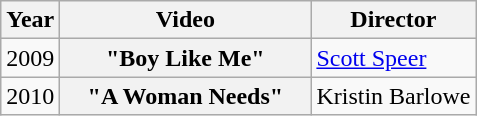<table class="wikitable plainrowheaders">
<tr>
<th>Year</th>
<th style="width:10em;">Video</th>
<th>Director</th>
</tr>
<tr>
<td>2009</td>
<th scope="row">"Boy Like Me"</th>
<td><a href='#'>Scott Speer</a></td>
</tr>
<tr>
<td>2010</td>
<th scope="row">"A Woman Needs"</th>
<td>Kristin Barlowe</td>
</tr>
</table>
